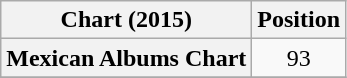<table class="wikitable sortable plainrowheaders">
<tr>
<th>Chart (2015)</th>
<th>Position</th>
</tr>
<tr>
<th scope="row">Mexican Albums Chart</th>
<td style="text-align:center;">93</td>
</tr>
<tr>
</tr>
</table>
